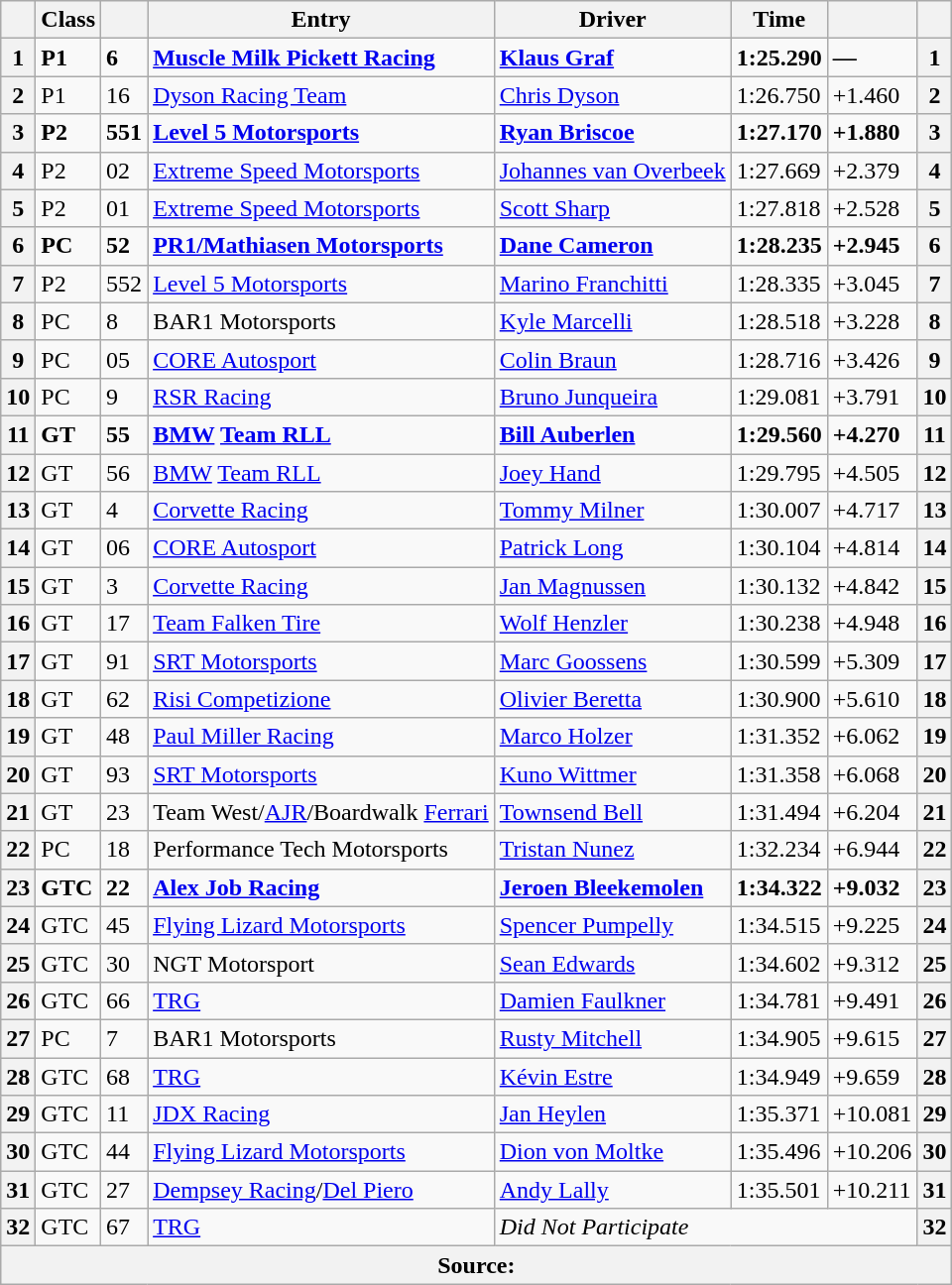<table class="wikitable">
<tr>
<th></th>
<th>Class</th>
<th></th>
<th>Entry</th>
<th>Driver</th>
<th>Time</th>
<th></th>
<th></th>
</tr>
<tr style="font-weight:bold">
<th>1</th>
<td>P1</td>
<td>6</td>
<td> <a href='#'>Muscle Milk Pickett Racing</a></td>
<td> <a href='#'>Klaus Graf</a></td>
<td>1:25.290</td>
<td>—</td>
<th>1</th>
</tr>
<tr>
<th>2</th>
<td>P1</td>
<td>16</td>
<td> <a href='#'>Dyson Racing Team</a></td>
<td> <a href='#'>Chris Dyson</a></td>
<td>1:26.750</td>
<td>+1.460</td>
<th>2</th>
</tr>
<tr style="font-weight:bold">
<th>3</th>
<td>P2</td>
<td>551</td>
<td> <a href='#'>Level 5 Motorsports</a></td>
<td> <a href='#'>Ryan Briscoe</a></td>
<td>1:27.170</td>
<td>+1.880</td>
<th>3</th>
</tr>
<tr>
<th>4</th>
<td>P2</td>
<td>02</td>
<td> <a href='#'>Extreme Speed Motorsports</a></td>
<td> <a href='#'>Johannes van Overbeek</a></td>
<td>1:27.669</td>
<td>+2.379</td>
<th>4</th>
</tr>
<tr>
<th>5</th>
<td>P2</td>
<td>01</td>
<td> <a href='#'>Extreme Speed Motorsports</a></td>
<td> <a href='#'>Scott Sharp</a></td>
<td>1:27.818</td>
<td>+2.528</td>
<th>5</th>
</tr>
<tr style="font-weight:bold">
<th>6</th>
<td>PC</td>
<td>52</td>
<td> <a href='#'>PR1/Mathiasen Motorsports</a></td>
<td> <a href='#'>Dane Cameron</a></td>
<td>1:28.235</td>
<td>+2.945</td>
<th>6</th>
</tr>
<tr>
<th>7</th>
<td>P2</td>
<td>552</td>
<td> <a href='#'>Level 5 Motorsports</a></td>
<td> <a href='#'>Marino Franchitti</a></td>
<td>1:28.335</td>
<td>+3.045</td>
<th>7</th>
</tr>
<tr>
<th>8</th>
<td>PC</td>
<td>8</td>
<td> BAR1 Motorsports</td>
<td> <a href='#'>Kyle Marcelli</a></td>
<td>1:28.518</td>
<td>+3.228</td>
<th>8</th>
</tr>
<tr>
<th>9</th>
<td>PC</td>
<td>05</td>
<td> <a href='#'>CORE Autosport</a></td>
<td> <a href='#'>Colin Braun</a></td>
<td>1:28.716</td>
<td>+3.426</td>
<th>9</th>
</tr>
<tr>
<th>10</th>
<td>PC</td>
<td>9</td>
<td> <a href='#'>RSR Racing</a></td>
<td> <a href='#'>Bruno Junqueira</a></td>
<td>1:29.081</td>
<td>+3.791</td>
<th>10</th>
</tr>
<tr style="font-weight:bold">
<th>11</th>
<td>GT</td>
<td>55</td>
<td> <a href='#'>BMW</a> <a href='#'>Team RLL</a></td>
<td> <a href='#'>Bill Auberlen</a></td>
<td>1:29.560</td>
<td>+4.270</td>
<th>11</th>
</tr>
<tr>
<th>12</th>
<td>GT</td>
<td>56</td>
<td> <a href='#'>BMW</a> <a href='#'>Team RLL</a></td>
<td> <a href='#'>Joey Hand</a></td>
<td>1:29.795</td>
<td>+4.505</td>
<th>12</th>
</tr>
<tr>
<th>13</th>
<td>GT</td>
<td>4</td>
<td> <a href='#'>Corvette Racing</a></td>
<td> <a href='#'>Tommy Milner</a></td>
<td>1:30.007</td>
<td>+4.717</td>
<th>13</th>
</tr>
<tr>
<th>14</th>
<td>GT</td>
<td>06</td>
<td> <a href='#'>CORE Autosport</a></td>
<td> <a href='#'>Patrick Long</a></td>
<td>1:30.104</td>
<td>+4.814</td>
<th>14</th>
</tr>
<tr>
<th>15</th>
<td>GT</td>
<td>3</td>
<td> <a href='#'>Corvette Racing</a></td>
<td> <a href='#'>Jan Magnussen</a></td>
<td>1:30.132</td>
<td>+4.842</td>
<th>15</th>
</tr>
<tr>
<th>16</th>
<td>GT</td>
<td>17</td>
<td> <a href='#'>Team Falken Tire</a></td>
<td> <a href='#'>Wolf Henzler</a></td>
<td>1:30.238</td>
<td>+4.948</td>
<th>16</th>
</tr>
<tr>
<th>17</th>
<td>GT</td>
<td>91</td>
<td> <a href='#'>SRT Motorsports</a></td>
<td> <a href='#'>Marc Goossens</a></td>
<td>1:30.599</td>
<td>+5.309</td>
<th>17</th>
</tr>
<tr>
<th>18</th>
<td>GT</td>
<td>62</td>
<td> <a href='#'>Risi Competizione</a></td>
<td> <a href='#'>Olivier Beretta</a></td>
<td>1:30.900</td>
<td>+5.610</td>
<th>18</th>
</tr>
<tr>
<th>19</th>
<td>GT</td>
<td>48</td>
<td> <a href='#'>Paul Miller Racing</a></td>
<td> <a href='#'>Marco Holzer</a></td>
<td>1:31.352</td>
<td>+6.062</td>
<th>19</th>
</tr>
<tr>
<th>20</th>
<td>GT</td>
<td>93</td>
<td> <a href='#'>SRT Motorsports</a></td>
<td> <a href='#'>Kuno Wittmer</a></td>
<td>1:31.358</td>
<td>+6.068</td>
<th>20</th>
</tr>
<tr>
<th>21</th>
<td>GT</td>
<td>23</td>
<td> Team West/<a href='#'>AJR</a>/Boardwalk <a href='#'>Ferrari</a></td>
<td> <a href='#'>Townsend Bell</a></td>
<td>1:31.494</td>
<td>+6.204</td>
<th>21</th>
</tr>
<tr>
<th>22</th>
<td>PC</td>
<td>18</td>
<td> Performance Tech Motorsports</td>
<td> <a href='#'>Tristan Nunez</a></td>
<td>1:32.234</td>
<td>+6.944</td>
<th>22</th>
</tr>
<tr style="font-weight:bold">
<th>23</th>
<td>GTC</td>
<td>22</td>
<td> <a href='#'>Alex Job Racing</a></td>
<td> <a href='#'>Jeroen Bleekemolen</a></td>
<td>1:34.322</td>
<td>+9.032</td>
<th>23</th>
</tr>
<tr>
<th>24</th>
<td>GTC</td>
<td>45</td>
<td> <a href='#'>Flying Lizard Motorsports</a></td>
<td> <a href='#'>Spencer Pumpelly</a></td>
<td>1:34.515</td>
<td>+9.225</td>
<th>24</th>
</tr>
<tr>
<th>25</th>
<td>GTC</td>
<td>30</td>
<td> NGT Motorsport</td>
<td> <a href='#'>Sean Edwards</a></td>
<td>1:34.602</td>
<td>+9.312</td>
<th>25</th>
</tr>
<tr>
<th>26</th>
<td>GTC</td>
<td>66</td>
<td> <a href='#'>TRG</a></td>
<td> <a href='#'>Damien Faulkner</a></td>
<td>1:34.781</td>
<td>+9.491</td>
<th>26</th>
</tr>
<tr>
<th>27</th>
<td>PC</td>
<td>7</td>
<td> BAR1 Motorsports</td>
<td> <a href='#'>Rusty Mitchell</a></td>
<td>1:34.905</td>
<td>+9.615</td>
<th>27</th>
</tr>
<tr>
<th>28</th>
<td>GTC</td>
<td>68</td>
<td> <a href='#'>TRG</a></td>
<td> <a href='#'>Kévin Estre</a></td>
<td>1:34.949</td>
<td>+9.659</td>
<th>28</th>
</tr>
<tr>
<th>29</th>
<td>GTC</td>
<td>11</td>
<td> <a href='#'>JDX Racing</a></td>
<td> <a href='#'>Jan Heylen</a></td>
<td>1:35.371</td>
<td>+10.081</td>
<th>29</th>
</tr>
<tr>
<th>30</th>
<td>GTC</td>
<td>44</td>
<td> <a href='#'>Flying Lizard Motorsports</a></td>
<td> <a href='#'>Dion von Moltke</a></td>
<td>1:35.496</td>
<td>+10.206</td>
<th>30</th>
</tr>
<tr>
<th>31</th>
<td>GTC</td>
<td>27</td>
<td> <a href='#'>Dempsey Racing</a>/<a href='#'>Del Piero</a></td>
<td> <a href='#'>Andy Lally</a></td>
<td>1:35.501</td>
<td>+10.211</td>
<th>31</th>
</tr>
<tr>
<th>32</th>
<td>GTC</td>
<td>67</td>
<td> <a href='#'>TRG</a></td>
<td colspan="3"><em>Did Not Participate</em></td>
<th>32</th>
</tr>
<tr>
<th colspan="8">Source:</th>
</tr>
</table>
